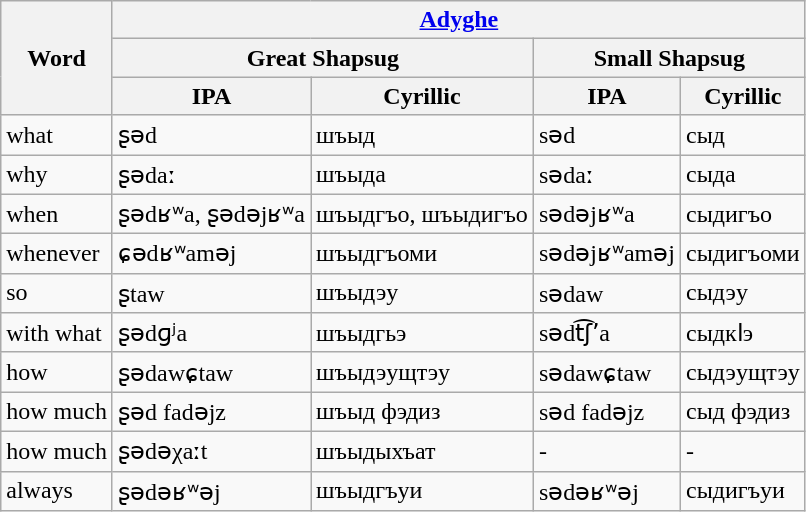<table class="wikitable" border="1" text-align="right">
<tr>
<th rowspan="3">Word</th>
<th colspan="4"><a href='#'>Adyghe</a></th>
</tr>
<tr>
<th colspan="2">Great Shapsug</th>
<th colspan="2">Small Shapsug</th>
</tr>
<tr>
<th>IPA</th>
<th>Cyrillic</th>
<th>IPA</th>
<th>Cyrillic</th>
</tr>
<tr>
<td>what</td>
<td>ʂəd</td>
<td>шъыд</td>
<td>səd</td>
<td>сыд</td>
</tr>
<tr>
<td>why</td>
<td>ʂədaː</td>
<td>шъыда</td>
<td>sədaː</td>
<td>сыда</td>
</tr>
<tr>
<td>when</td>
<td>ʂədʁʷa, ʂədəjʁʷa</td>
<td>шъыдгъо, шъыдигъо</td>
<td>sədəjʁʷa</td>
<td>сыдигъо</td>
</tr>
<tr>
<td>whenever</td>
<td>ɕədʁʷaməj</td>
<td>шъыдгъоми</td>
<td>sədəjʁʷaməj</td>
<td>сыдигъоми</td>
</tr>
<tr>
<td>so</td>
<td>ʂtaw</td>
<td>шъыдэу</td>
<td>sədaw</td>
<td>сыдэу</td>
</tr>
<tr>
<td>with what</td>
<td>ʂədɡʲa</td>
<td>шъыдгьэ</td>
<td>sədt͡ʃʼa</td>
<td>сыдкӏэ</td>
</tr>
<tr>
<td>how</td>
<td>ʂədawɕtaw</td>
<td>шъыдэущтэу</td>
<td>sədawɕtaw</td>
<td>сыдэущтэу</td>
</tr>
<tr>
<td>how much</td>
<td>ʂəd fadəjz</td>
<td>шъыд фэдиз</td>
<td>səd fadəjz</td>
<td>сыд фэдиз</td>
</tr>
<tr>
<td>how much</td>
<td>ʂədəχaːt</td>
<td>шъыдыхъат</td>
<td>-</td>
<td>-</td>
</tr>
<tr>
<td>always</td>
<td>ʂədəʁʷəj</td>
<td>шъыдгъуи</td>
<td>sədəʁʷəj</td>
<td>сыдигъуи</td>
</tr>
</table>
